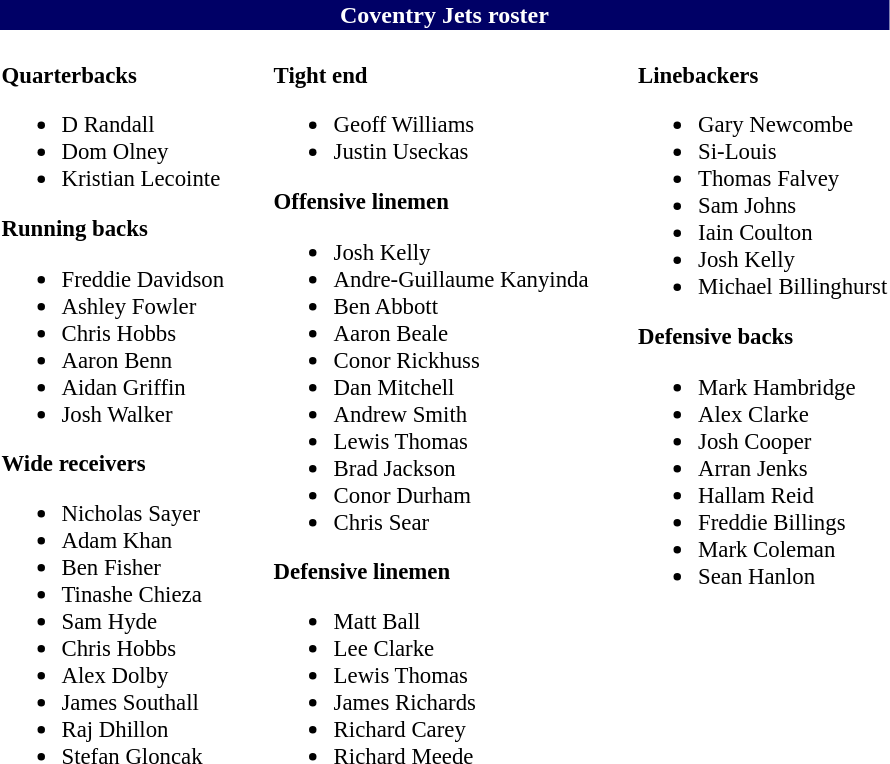<table class="toccolours" style="text-align: left;">
<tr>
<th colspan="7" style="background-color:#000066;color:white; text-align:center;">Coventry Jets roster</th>
</tr>
<tr>
<td style="font-size: 95%;" valign="top"><br><strong>Quarterbacks</strong><ul><li> D Randall</li><li> Dom Olney</li><li>Kristian Lecointe</li></ul><strong>Running backs</strong><ul><li> Freddie Davidson</li><li> Ashley Fowler</li><li> Chris Hobbs</li><li>Aaron Benn</li><li>Aidan Griffin</li><li>Josh Walker</li></ul><strong>Wide receivers</strong><ul><li> Nicholas Sayer</li><li> Adam Khan</li><li> Ben Fisher</li><li> Tinashe Chieza</li><li> Sam Hyde</li><li> Chris Hobbs</li><li> Alex Dolby</li><li> James Southall</li><li>Raj Dhillon</li><li>Stefan Gloncak</li></ul></td>
<td style="width: 25px;"></td>
<td style="font-size: 95%;" valign="top"><br><strong>Tight end</strong><ul><li> Geoff Williams</li><li>Justin Useckas</li></ul><strong>Offensive linemen</strong><ul><li> Josh Kelly</li><li> Andre-Guillaume Kanyinda</li><li> Ben Abbott</li><li> Aaron Beale</li><li> Conor Rickhuss</li><li> Dan Mitchell</li><li> Andrew Smith</li><li> Lewis Thomas</li><li> Brad Jackson</li><li> Conor Durham</li><li>Chris Sear</li></ul><strong>Defensive linemen</strong><ul><li> Matt Ball</li><li> Lee Clarke</li><li> Lewis Thomas</li><li> James Richards</li><li> Richard Carey</li><li>Richard Meede</li></ul></td>
<td style="width: 25px;"></td>
<td style="font-size: 95%;" valign="top"><br><strong>Linebackers</strong><ul><li> Gary Newcombe</li><li> Si-Louis</li><li> Thomas Falvey</li><li> Sam Johns</li><li> Iain Coulton</li><li> Josh Kelly</li><li>Michael Billinghurst</li></ul><strong>Defensive backs</strong><ul><li> Mark Hambridge</li><li> Alex Clarke</li><li> Josh Cooper</li><li> Arran Jenks</li><li> Hallam Reid</li><li> Freddie Billings</li><li>Mark Coleman</li><li>Sean Hanlon</li></ul></td>
</tr>
<tr>
</tr>
</table>
